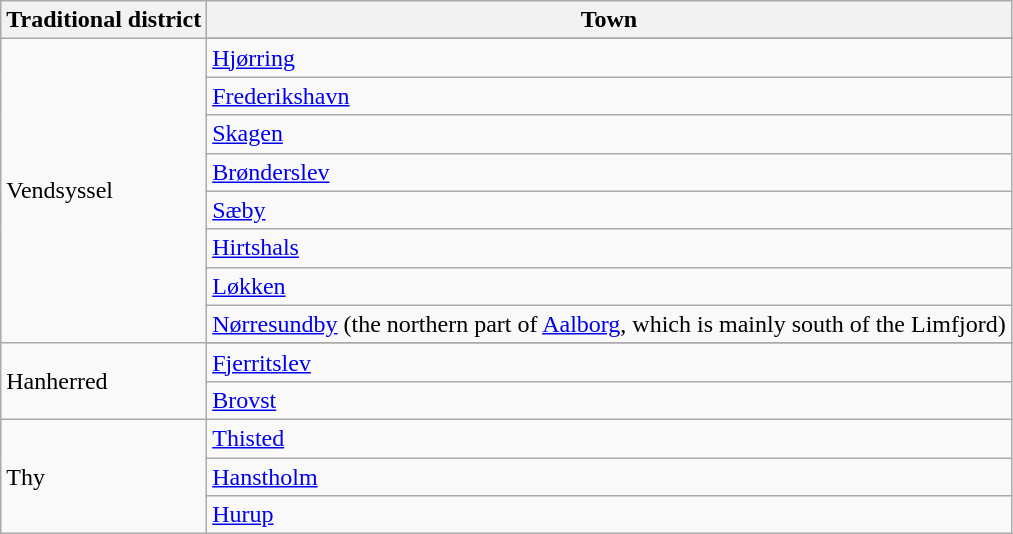<table class="wikitable" border="1">
<tr>
<th>Traditional district</th>
<th>Town</th>
</tr>
<tr>
<td rowspan=9>Vendsyssel</td>
</tr>
<tr>
<td><a href='#'>Hjørring</a></td>
</tr>
<tr>
<td><a href='#'>Frederikshavn</a></td>
</tr>
<tr>
<td><a href='#'>Skagen</a></td>
</tr>
<tr>
<td><a href='#'>Brønderslev</a></td>
</tr>
<tr>
<td><a href='#'>Sæby</a></td>
</tr>
<tr>
<td><a href='#'>Hirtshals</a></td>
</tr>
<tr>
<td><a href='#'>Løkken</a></td>
</tr>
<tr>
<td><a href='#'>Nørresundby</a> (the northern part of <a href='#'>Aalborg</a>, which is mainly south of the Limfjord)</td>
</tr>
<tr>
<td rowspan=3>Hanherred</td>
</tr>
<tr>
<td><a href='#'>Fjerritslev</a></td>
</tr>
<tr>
<td><a href='#'>Brovst</a></td>
</tr>
<tr>
<td rowspan=3>Thy</td>
<td><a href='#'>Thisted</a></td>
</tr>
<tr>
<td><a href='#'>Hanstholm</a></td>
</tr>
<tr>
<td><a href='#'>Hurup</a></td>
</tr>
</table>
